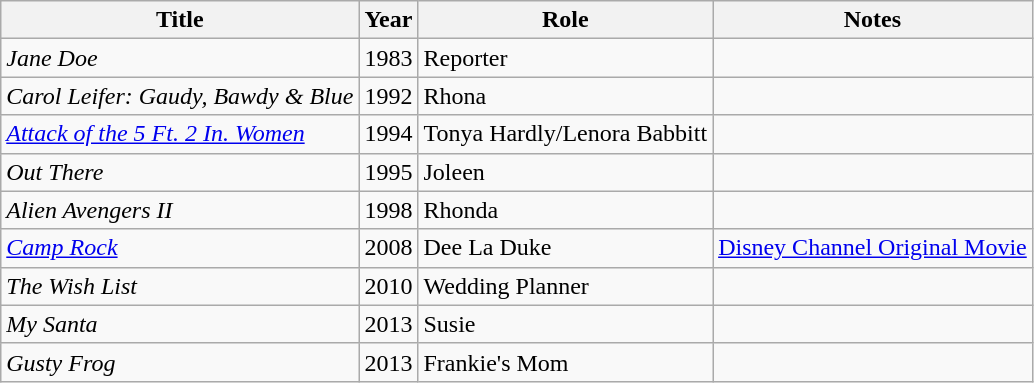<table class="wikitable plainrowheaders sortable">
<tr>
<th scope="col">Title</th>
<th scope="col">Year</th>
<th scope="col">Role</th>
<th scope="col">Notes</th>
</tr>
<tr>
<td scope="row"><em>Jane Doe</em></td>
<td>1983</td>
<td>Reporter</td>
<td></td>
</tr>
<tr>
<td scope="row"><em>Carol Leifer: Gaudy, Bawdy & Blue</em></td>
<td>1992</td>
<td>Rhona</td>
<td></td>
</tr>
<tr>
<td scope="row"><em><a href='#'>Attack of the 5 Ft. 2 In. Women</a></em></td>
<td>1994</td>
<td>Tonya Hardly/Lenora Babbitt</td>
<td></td>
</tr>
<tr>
<td scope="row"><em>Out There</em></td>
<td>1995</td>
<td>Joleen</td>
<td></td>
</tr>
<tr>
<td scope="row"><em>Alien Avengers II</em></td>
<td>1998</td>
<td>Rhonda</td>
<td></td>
</tr>
<tr>
<td scope="row"><em><a href='#'>Camp Rock</a></em></td>
<td>2008</td>
<td>Dee La Duke</td>
<td><a href='#'>Disney Channel Original Movie</a></td>
</tr>
<tr>
<td scope="row"><em>The Wish List</em></td>
<td>2010</td>
<td>Wedding Planner</td>
<td></td>
</tr>
<tr>
<td scope="row"><em>My Santa</em></td>
<td>2013</td>
<td>Susie</td>
<td></td>
</tr>
<tr>
<td scope="row"><em>Gusty Frog</em></td>
<td>2013</td>
<td>Frankie's Mom</td>
<td></td>
</tr>
</table>
